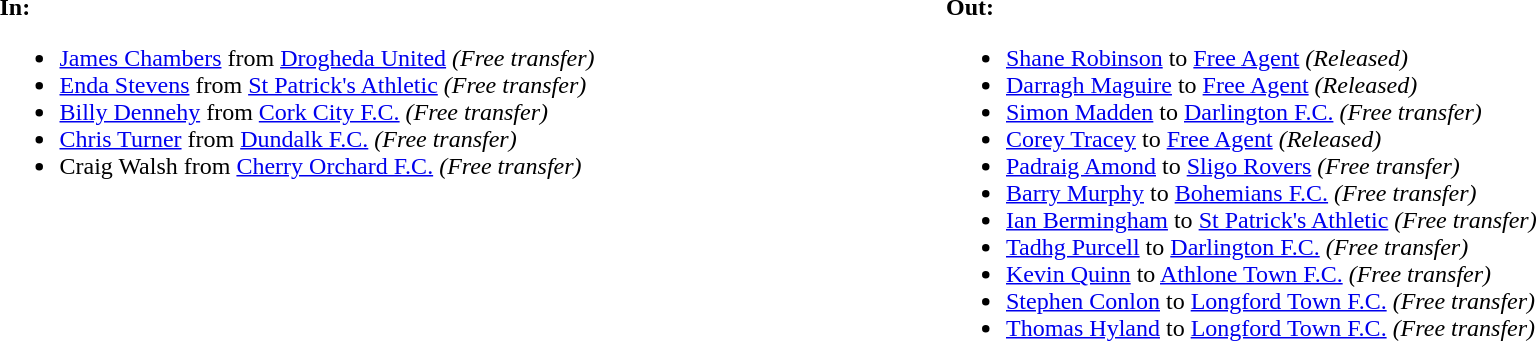<table>
<tr>
<td valign="top" width="20%"><br><strong>In:</strong><ul><li> <a href='#'>James Chambers</a> from <a href='#'>Drogheda United</a> <em>(Free transfer)</em></li><li> <a href='#'>Enda Stevens</a> from <a href='#'>St Patrick's Athletic</a> <em>(Free transfer)</em></li><li> <a href='#'>Billy Dennehy</a> from <a href='#'>Cork City F.C.</a> <em>(Free transfer)</em></li><li> <a href='#'>Chris Turner</a> from <a href='#'>Dundalk F.C.</a> <em>(Free transfer)</em></li><li> Craig Walsh from <a href='#'>Cherry Orchard F.C.</a> <em>(Free transfer)</em></li></ul></td>
<td valign="top" width="20%"><br><strong>Out:</strong><ul><li> <a href='#'>Shane Robinson</a> to <a href='#'>Free Agent</a> <em>(Released)</em></li><li> <a href='#'>Darragh Maguire</a> to <a href='#'>Free Agent</a> <em>(Released)</em></li><li> <a href='#'>Simon Madden</a> to <a href='#'>Darlington F.C.</a> <em>(Free transfer)</em></li><li> <a href='#'>Corey Tracey</a> to <a href='#'>Free Agent</a> <em>(Released)</em></li><li> <a href='#'>Padraig Amond</a> to <a href='#'>Sligo Rovers</a> <em>(Free transfer)</em></li><li> <a href='#'>Barry Murphy</a> to <a href='#'>Bohemians F.C.</a> <em>(Free transfer)</em></li><li> <a href='#'>Ian Bermingham</a> to <a href='#'>St Patrick's Athletic</a> <em>(Free transfer)</em></li><li> <a href='#'>Tadhg Purcell</a> to <a href='#'>Darlington F.C.</a> <em>(Free transfer)</em></li><li> <a href='#'>Kevin Quinn</a> to <a href='#'>Athlone Town F.C.</a> <em>(Free transfer)</em></li><li> <a href='#'>Stephen Conlon</a> to <a href='#'>Longford Town F.C.</a> <em>(Free transfer)</em></li><li> <a href='#'>Thomas Hyland</a> to <a href='#'>Longford Town F.C.</a> <em>(Free transfer)</em></li></ul></td>
</tr>
</table>
